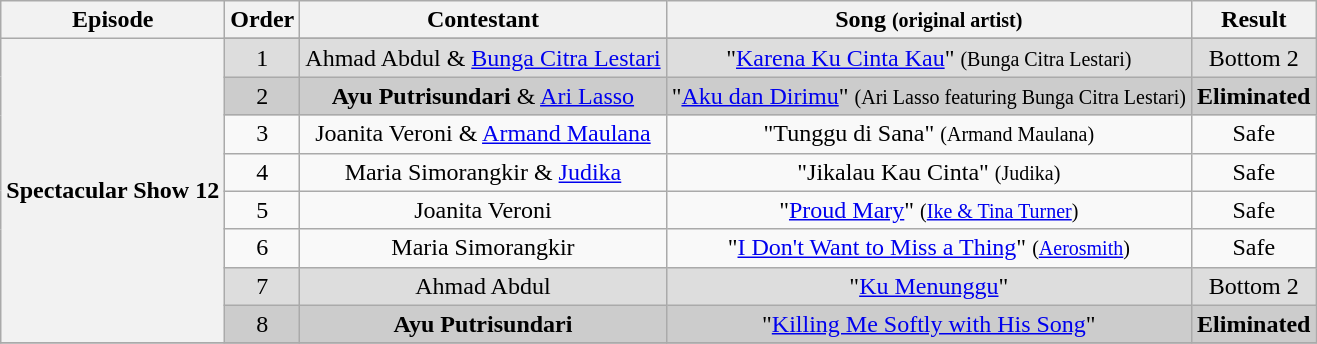<table class="wikitable" style="text-align:center;">
<tr>
<th scope="col">Episode</th>
<th scope="col">Order</th>
<th scope="col">Contestant</th>
<th scope="col">Song <small>(original artist)</small></th>
<th scope="col">Result</th>
</tr>
<tr>
<th rowspan="9" scope="row">Spectacular Show 12<br><small></small></th>
</tr>
<tr style="background:#ddd;">
<td>1</td>
<td>Ahmad Abdul & <a href='#'>Bunga Citra Lestari</a></td>
<td>"<a href='#'>Karena Ku Cinta Kau</a>" <small>(Bunga Citra Lestari)</small></td>
<td>Bottom 2</td>
</tr>
<tr style="background:#ccc;">
<td>2</td>
<td><strong>Ayu Putrisundari</strong> & <a href='#'>Ari Lasso</a></td>
<td>"<a href='#'>Aku dan Dirimu</a>" <small>(Ari Lasso featuring Bunga Citra Lestari)</small></td>
<td><strong>Eliminated</strong></td>
</tr>
<tr>
<td>3</td>
<td>Joanita Veroni & <a href='#'>Armand Maulana</a></td>
<td>"Tunggu di Sana" <small>(Armand Maulana)</small></td>
<td>Safe</td>
</tr>
<tr>
<td>4</td>
<td>Maria Simorangkir & <a href='#'>Judika</a></td>
<td>"Jikalau Kau Cinta" <small>(Judika) </small></td>
<td>Safe</td>
</tr>
<tr>
<td>5</td>
<td>Joanita Veroni</td>
<td>"<a href='#'>Proud Mary</a>" <small>(<a href='#'>Ike & Tina Turner</a>)</small></td>
<td>Safe</td>
</tr>
<tr>
<td>6</td>
<td>Maria Simorangkir</td>
<td>"<a href='#'>I Don't Want to Miss a Thing</a>" <small>(<a href='#'>Aerosmith</a>)</small></td>
<td>Safe</td>
</tr>
<tr style="background:#ddd;">
<td>7</td>
<td>Ahmad Abdul</td>
<td>"<a href='#'>Ku Menunggu</a>" </td>
<td>Bottom 2</td>
</tr>
<tr style="background:#ccc;">
<td>8</td>
<td><strong>Ayu Putrisundari</strong></td>
<td>"<a href='#'>Killing Me Softly with His Song</a>" </td>
<td><strong>Eliminated</strong></td>
</tr>
<tr>
</tr>
</table>
